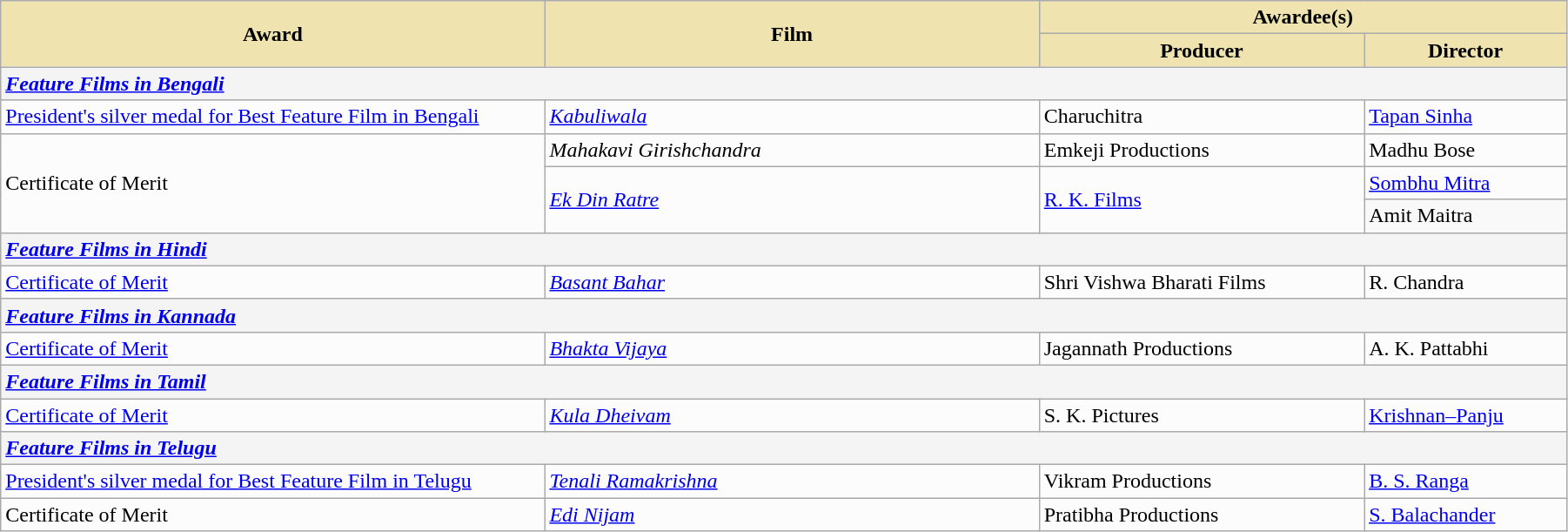<table class="wikitable sortable" style="width:95%">
<tr>
<th scope="col" rowspan="2" style="background-color:#EFE4B0;width:33%;">Award</th>
<th scope="col" rowspan="2" style="background-color:#EFE4B0;width:30%;">Film</th>
<th scope="col" colspan="2" style="background-color:#EFE4B0;width:32%;">Awardee(s)</th>
</tr>
<tr>
<th scope="col" style="background-color:#EFE4B0;">Producer</th>
<th scope="col" style="background-color:#EFE4B0;">Director</th>
</tr>
<tr style="background-color:#F4F4F4">
<td colspan="4"><strong><em><a href='#'>Feature Films in Bengali</a></em></strong></td>
</tr>
<tr style="background-color:#FCFCFC">
<td><a href='#'>President's silver medal for Best Feature Film in Bengali</a></td>
<td><em><a href='#'>Kabuliwala</a></em></td>
<td>Charuchitra</td>
<td><a href='#'>Tapan Sinha</a></td>
</tr>
<tr style="background-color:#FCFCFC">
<td rowspan="3">Certificate of Merit</td>
<td><em>Mahakavi Girishchandra</em></td>
<td>Emkeji Productions</td>
<td>Madhu Bose</td>
</tr>
<tr style="background-color:#FCFCFC">
<td rowspan="2"><em><a href='#'>Ek Din Ratre</a></em></td>
<td rowspan="2"><a href='#'>R. K. Films</a></td>
<td><a href='#'>Sombhu Mitra</a></td>
</tr>
<tr>
<td>Amit Maitra</td>
</tr>
<tr style="background-color:#F4F4F4">
<td colspan="4"><strong><em><a href='#'>Feature Films in Hindi</a></em></strong></td>
</tr>
<tr style="background-color:#FCFCFC">
<td><a href='#'>Certificate of Merit</a></td>
<td><em><a href='#'>Basant Bahar</a></em></td>
<td>Shri Vishwa Bharati Films</td>
<td>R. Chandra</td>
</tr>
<tr style="background-color:#F4F4F4">
<td colspan="4"><strong><em><a href='#'>Feature Films in Kannada</a></em></strong></td>
</tr>
<tr style="background-color:#FCFCFC">
<td><a href='#'>Certificate of Merit</a></td>
<td><em><a href='#'>Bhakta Vijaya</a></em></td>
<td>Jagannath Productions</td>
<td>A. K. Pattabhi</td>
</tr>
<tr style="background-color:#F4F4F4">
<td colspan="4"><strong><em><a href='#'>Feature Films in Tamil</a></em></strong></td>
</tr>
<tr style="background-color:#FCFCFC">
<td><a href='#'>Certificate of Merit</a></td>
<td><em><a href='#'>Kula Dheivam</a></em></td>
<td>S. K. Pictures</td>
<td><a href='#'>Krishnan–Panju</a></td>
</tr>
<tr style="background-color:#F4F4F4">
<td colspan="4"><strong><em><a href='#'>Feature Films in Telugu</a></em></strong></td>
</tr>
<tr style="background-color:#FCFCFC">
<td><a href='#'>President's silver medal for Best Feature Film in Telugu</a></td>
<td><em><a href='#'>Tenali Ramakrishna</a></em></td>
<td>Vikram Productions</td>
<td><a href='#'>B. S. Ranga</a></td>
</tr>
<tr style="background-color:#FCFCFC">
<td>Certificate of Merit</td>
<td><em><a href='#'>Edi Nijam</a></em></td>
<td>Pratibha Productions</td>
<td><a href='#'>S. Balachander</a></td>
</tr>
</table>
